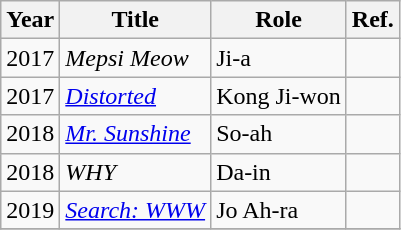<table class="wikitable">
<tr>
<th>Year</th>
<th>Title</th>
<th>Role</th>
<th>Ref.</th>
</tr>
<tr>
<td>2017</td>
<td><em>Mepsi Meow</em></td>
<td>Ji-a</td>
<td></td>
</tr>
<tr>
<td>2017</td>
<td><em><a href='#'>Distorted</a></em></td>
<td>Kong Ji-won</td>
<td></td>
</tr>
<tr>
<td>2018</td>
<td><em><a href='#'>Mr. Sunshine</a></em></td>
<td>So-ah</td>
<td></td>
</tr>
<tr>
<td>2018</td>
<td><em>WHY</em></td>
<td>Da-in</td>
<td></td>
</tr>
<tr>
<td>2019</td>
<td><em><a href='#'>Search: WWW</a></em></td>
<td>Jo Ah-ra</td>
<td></td>
</tr>
<tr>
</tr>
</table>
